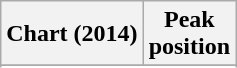<table class="wikitable sortable">
<tr>
<th>Chart (2014)</th>
<th>Peak<br>position</th>
</tr>
<tr>
</tr>
<tr>
</tr>
</table>
